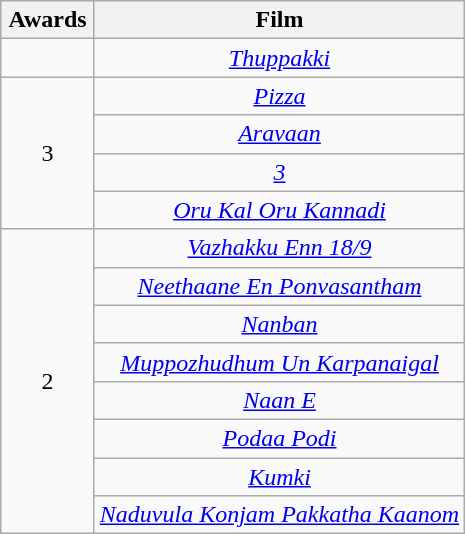<table class="wikitable" style="text-align:center;">
<tr>
<th scope="col" width="55">Awards</th>
<th scope="col" align="center">Film</th>
</tr>
<tr>
<td></td>
<td><em><a href='#'>Thuppakki</a></em></td>
</tr>
<tr>
<td rowspan=4 style="text-align:center">3</td>
<td><em><a href='#'>Pizza</a></em></td>
</tr>
<tr>
<td><em><a href='#'>Aravaan</a></em></td>
</tr>
<tr>
<td><em><a href='#'>3</a></em></td>
</tr>
<tr>
<td><em><a href='#'>Oru Kal Oru Kannadi</a></em></td>
</tr>
<tr>
<td rowspan=10 style="text-align:center">2</td>
<td><em><a href='#'>Vazhakku Enn 18/9</a></em></td>
</tr>
<tr>
<td><em><a href='#'>Neethaane En Ponvasantham</a></em></td>
</tr>
<tr>
<td><em><a href='#'>Nanban</a></em></td>
</tr>
<tr>
<td><em><a href='#'>Muppozhudhum Un Karpanaigal</a></em></td>
</tr>
<tr>
<td><em><a href='#'>Naan E</a></em></td>
</tr>
<tr>
<td><em><a href='#'>Podaa Podi</a></em></td>
</tr>
<tr>
<td><em><a href='#'>Kumki</a></em></td>
</tr>
<tr>
<td><em><a href='#'>Naduvula Konjam Pakkatha Kaanom</a></em></td>
</tr>
</table>
